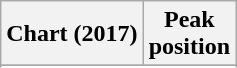<table class="wikitable sortable plainrowheaders" style="text-align:center">
<tr>
<th scope="col">Chart (2017)</th>
<th scope="col">Peak<br>position</th>
</tr>
<tr>
</tr>
<tr>
</tr>
<tr>
</tr>
<tr>
</tr>
<tr>
</tr>
<tr>
</tr>
<tr>
</tr>
<tr>
</tr>
<tr>
</tr>
<tr>
</tr>
<tr>
</tr>
</table>
